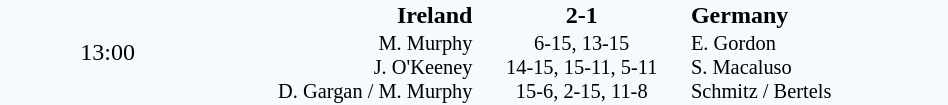<table style="width: 50%; background:#F5FAFF;" cellspacing="0">
<tr>
<td align=center rowspan=3 width=20%>13:00</td>
</tr>
<tr>
<td width=24% align=right><strong>Ireland</strong></td>
<td align=center width=20%><strong>2-1</strong></td>
<td width=24%><strong>Germany</strong></td>
</tr>
<tr style=font-size:85%>
<td align=right valign=top>M. Murphy<br>J. O'Keeney<br>D. Gargan / M. Murphy</td>
<td align=center>6-15, 13-15<br>14-15, 15-11, 5-11<br>15-6, 2-15, 11-8</td>
<td valign=top>E. Gordon<br>S. Macaluso<br>Schmitz / Bertels</td>
</tr>
</table>
